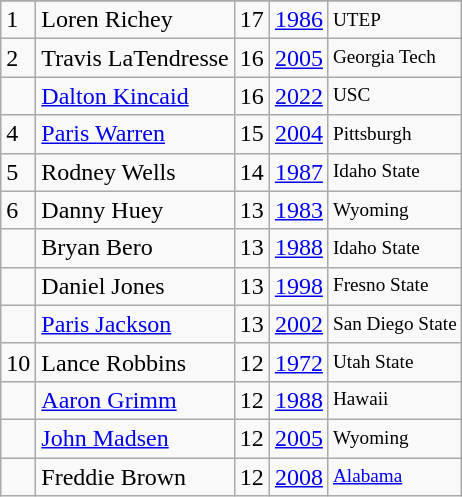<table class="wikitable">
<tr>
</tr>
<tr>
<td>1</td>
<td>Loren Richey</td>
<td>17</td>
<td><a href='#'>1986</a></td>
<td style="font-size:80%;">UTEP</td>
</tr>
<tr>
<td>2</td>
<td>Travis LaTendresse</td>
<td>16</td>
<td><a href='#'>2005</a></td>
<td style="font-size:80%;">Georgia Tech</td>
</tr>
<tr>
<td></td>
<td><a href='#'>Dalton Kincaid</a></td>
<td>16</td>
<td><a href='#'>2022</a></td>
<td style="font-size:80%;">USC</td>
</tr>
<tr>
<td>4</td>
<td><a href='#'>Paris Warren</a></td>
<td>15</td>
<td><a href='#'>2004</a></td>
<td style="font-size:80%;">Pittsburgh</td>
</tr>
<tr>
<td>5</td>
<td>Rodney Wells</td>
<td>14</td>
<td><a href='#'>1987</a></td>
<td style="font-size:80%;">Idaho State</td>
</tr>
<tr>
<td>6</td>
<td>Danny Huey</td>
<td>13</td>
<td><a href='#'>1983</a></td>
<td style="font-size:80%;">Wyoming</td>
</tr>
<tr>
<td></td>
<td>Bryan Bero</td>
<td>13</td>
<td><a href='#'>1988</a></td>
<td style="font-size:80%;">Idaho State</td>
</tr>
<tr>
<td></td>
<td>Daniel Jones</td>
<td>13</td>
<td><a href='#'>1998</a></td>
<td style="font-size:80%;">Fresno State</td>
</tr>
<tr>
<td></td>
<td><a href='#'>Paris Jackson</a></td>
<td>13</td>
<td><a href='#'>2002</a></td>
<td style="font-size:80%;">San Diego State</td>
</tr>
<tr>
<td>10</td>
<td>Lance Robbins</td>
<td>12</td>
<td><a href='#'>1972</a></td>
<td style="font-size:80%;">Utah State</td>
</tr>
<tr>
<td></td>
<td><a href='#'>Aaron Grimm</a></td>
<td>12</td>
<td><a href='#'>1988</a></td>
<td style="font-size:80%;">Hawaii</td>
</tr>
<tr>
<td></td>
<td><a href='#'>John Madsen</a></td>
<td>12</td>
<td><a href='#'>2005</a></td>
<td style="font-size:80%;">Wyoming</td>
</tr>
<tr>
<td></td>
<td>Freddie Brown</td>
<td>12</td>
<td><a href='#'>2008</a></td>
<td style="font-size:80%;"><a href='#'>Alabama</a></td>
</tr>
</table>
